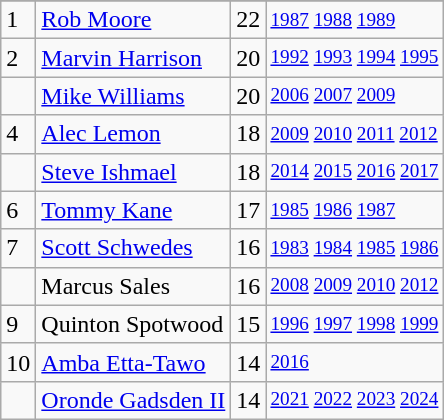<table class="wikitable">
<tr>
</tr>
<tr>
<td>1</td>
<td><a href='#'>Rob Moore</a></td>
<td>22</td>
<td style="font-size:80%;"><a href='#'>1987</a> <a href='#'>1988</a> <a href='#'>1989</a></td>
</tr>
<tr>
<td>2</td>
<td><a href='#'>Marvin Harrison</a></td>
<td>20</td>
<td style="font-size:80%;"><a href='#'>1992</a> <a href='#'>1993</a> <a href='#'>1994</a> <a href='#'>1995</a></td>
</tr>
<tr>
<td></td>
<td><a href='#'>Mike Williams</a></td>
<td>20</td>
<td style="font-size:80%;"><a href='#'>2006</a> <a href='#'>2007</a> <a href='#'>2009</a></td>
</tr>
<tr>
<td>4</td>
<td><a href='#'>Alec Lemon</a></td>
<td>18</td>
<td style="font-size:80%;"><a href='#'>2009</a> <a href='#'>2010</a> <a href='#'>2011</a> <a href='#'>2012</a></td>
</tr>
<tr>
<td></td>
<td><a href='#'>Steve Ishmael</a></td>
<td>18</td>
<td style="font-size:80%;"><a href='#'>2014</a> <a href='#'>2015</a> <a href='#'>2016</a> <a href='#'>2017</a></td>
</tr>
<tr>
<td>6</td>
<td><a href='#'>Tommy Kane</a></td>
<td>17</td>
<td style="font-size:80%;"><a href='#'>1985</a> <a href='#'>1986</a> <a href='#'>1987</a></td>
</tr>
<tr>
<td>7</td>
<td><a href='#'>Scott Schwedes</a></td>
<td>16</td>
<td style="font-size:80%;"><a href='#'>1983</a> <a href='#'>1984</a> <a href='#'>1985</a> <a href='#'>1986</a></td>
</tr>
<tr>
<td></td>
<td>Marcus Sales</td>
<td>16</td>
<td style="font-size:80%;"><a href='#'>2008</a> <a href='#'>2009</a> <a href='#'>2010</a> <a href='#'>2012</a></td>
</tr>
<tr>
<td>9</td>
<td>Quinton Spotwood</td>
<td>15</td>
<td style="font-size:80%;"><a href='#'>1996</a> <a href='#'>1997</a> <a href='#'>1998</a> <a href='#'>1999</a></td>
</tr>
<tr>
<td>10</td>
<td><a href='#'>Amba Etta-Tawo</a></td>
<td>14</td>
<td style="font-size:80%;"><a href='#'>2016</a></td>
</tr>
<tr>
<td></td>
<td><a href='#'>Oronde Gadsden II</a></td>
<td>14</td>
<td style="font-size:80%;"><a href='#'>2021</a> <a href='#'>2022</a> <a href='#'>2023</a> <a href='#'>2024</a></td>
</tr>
</table>
